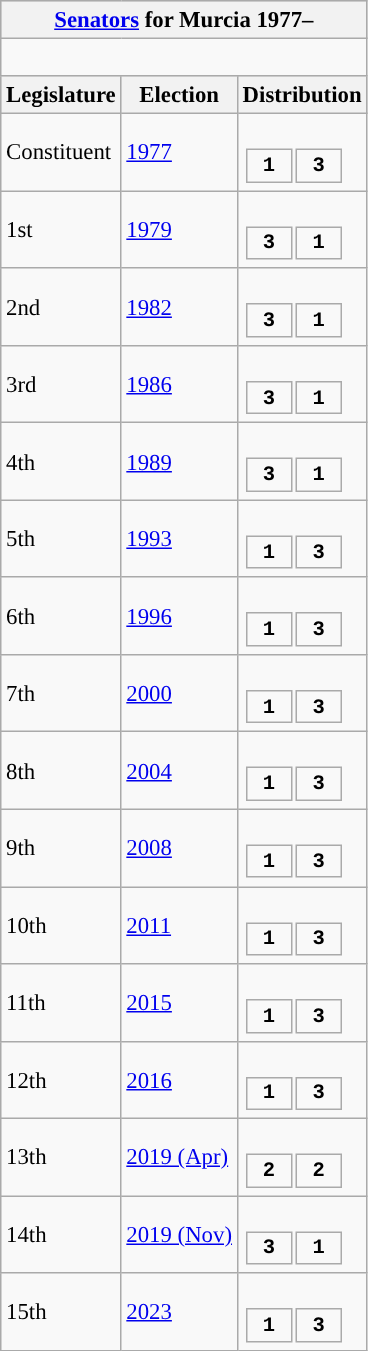<table class="wikitable" style="font-size:95%;">
<tr bgcolor="#CCCCCC">
<th colspan="3"><a href='#'>Senators</a> for Murcia 1977–</th>
</tr>
<tr>
<td colspan="3"><br>







</td>
</tr>
<tr bgcolor="#CCCCCC">
<th>Legislature</th>
<th>Election</th>
<th>Distribution</th>
</tr>
<tr>
<td>Constituent</td>
<td><a href='#'>1977</a></td>
<td><br><table style="width:5em; font-size:90%; text-align:center; font-family:Courier New;">
<tr style="font-weight:bold">
<td style="background:">1</td>
<td style="background:">3</td>
</tr>
</table>
</td>
</tr>
<tr>
<td>1st</td>
<td><a href='#'>1979</a></td>
<td><br><table style="width:5em; font-size:90%; text-align:center; font-family:Courier New;">
<tr style="font-weight:bold">
<td style="background:">3</td>
<td style="background:">1</td>
</tr>
</table>
</td>
</tr>
<tr>
<td>2nd</td>
<td><a href='#'>1982</a></td>
<td><br><table style="width:5em; font-size:90%; text-align:center; font-family:Courier New;">
<tr style="font-weight:bold">
<td style="background:">3</td>
<td style="background:">1</td>
</tr>
</table>
</td>
</tr>
<tr>
<td>3rd</td>
<td><a href='#'>1986</a></td>
<td><br><table style="width:5em; font-size:90%; text-align:center; font-family:Courier New;">
<tr style="font-weight:bold">
<td style="background:">3</td>
<td style="background:">1</td>
</tr>
</table>
</td>
</tr>
<tr>
<td>4th</td>
<td><a href='#'>1989</a></td>
<td><br><table style="width:5em; font-size:90%; text-align:center; font-family:Courier New;">
<tr style="font-weight:bold">
<td style="background:">3</td>
<td style="background:">1</td>
</tr>
</table>
</td>
</tr>
<tr>
<td>5th</td>
<td><a href='#'>1993</a></td>
<td><br><table style="width:5em; font-size:90%; text-align:center; font-family:Courier New;">
<tr style="font-weight:bold">
<td style="background:">1</td>
<td style="background:">3</td>
</tr>
</table>
</td>
</tr>
<tr>
<td>6th</td>
<td><a href='#'>1996</a></td>
<td><br><table style="width:5em; font-size:90%; text-align:center; font-family:Courier New;">
<tr style="font-weight:bold">
<td style="background:">1</td>
<td style="background:">3</td>
</tr>
</table>
</td>
</tr>
<tr>
<td>7th</td>
<td><a href='#'>2000</a></td>
<td><br><table style="width:5em; font-size:90%; text-align:center; font-family:Courier New;">
<tr style="font-weight:bold">
<td style="background:">1</td>
<td style="background:">3</td>
</tr>
</table>
</td>
</tr>
<tr>
<td>8th</td>
<td><a href='#'>2004</a></td>
<td><br><table style="width:5em; font-size:90%; text-align:center; font-family:Courier New;">
<tr style="font-weight:bold">
<td style="background:">1</td>
<td style="background:">3</td>
</tr>
</table>
</td>
</tr>
<tr>
<td>9th</td>
<td><a href='#'>2008</a></td>
<td><br><table style="width:5em; font-size:90%; text-align:center; font-family:Courier New;">
<tr style="font-weight:bold">
<td style="background:">1</td>
<td style="background:">3</td>
</tr>
</table>
</td>
</tr>
<tr>
<td>10th</td>
<td><a href='#'>2011</a></td>
<td><br><table style="width:5em; font-size:90%; text-align:center; font-family:Courier New;">
<tr style="font-weight:bold">
<td style="background:">1</td>
<td style="background:">3</td>
</tr>
</table>
</td>
</tr>
<tr>
<td>11th</td>
<td><a href='#'>2015</a></td>
<td><br><table style="width:5em; font-size:90%; text-align:center; font-family:Courier New;">
<tr style="font-weight:bold">
<td style="background:">1</td>
<td style="background:">3</td>
</tr>
</table>
</td>
</tr>
<tr>
<td>12th</td>
<td><a href='#'>2016</a></td>
<td><br><table style="width:5em; font-size:90%; text-align:center; font-family:Courier New;">
<tr style="font-weight:bold">
<td style="background:">1</td>
<td style="background:">3</td>
</tr>
</table>
</td>
</tr>
<tr>
<td>13th</td>
<td><a href='#'>2019 (Apr)</a></td>
<td><br><table style="width:5em; font-size:90%; text-align:center; font-family:Courier New;">
<tr style="font-weight:bold">
<td style="background:">2</td>
<td style="background:">2</td>
</tr>
</table>
</td>
</tr>
<tr>
<td>14th</td>
<td><a href='#'>2019 (Nov)</a></td>
<td><br><table style="width:5em; font-size:90%; text-align:center; font-family:Courier New;">
<tr style="font-weight:bold">
<td style="background:">3</td>
<td style="background:">1</td>
</tr>
</table>
</td>
</tr>
<tr>
<td>15th</td>
<td><a href='#'>2023</a></td>
<td><br><table style="width:5em; font-size:90%; text-align:center; font-family:Courier New;">
<tr style="font-weight:bold">
<td style="background:">1</td>
<td style="background:">3</td>
</tr>
</table>
</td>
</tr>
</table>
